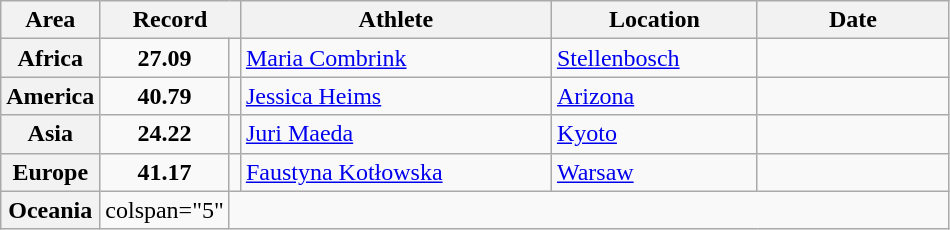<table class="wikitable">
<tr>
<th width="45">Area</th>
<th width="80" colspan="2">Record</th>
<th width="200">Athlete</th>
<th width="130">Location</th>
<th width="120">Date</th>
</tr>
<tr>
<th>Africa</th>
<td align="center"><strong>27.09</strong></td>
<td align="center"></td>
<td> <a href='#'>Maria Combrink</a></td>
<td> <a href='#'>Stellenbosch</a></td>
<td align="right"></td>
</tr>
<tr>
<th>America</th>
<td align="center"><strong>40.79</strong></td>
<td align="center"></td>
<td> <a href='#'>Jessica Heims</a></td>
<td> <a href='#'>Arizona</a></td>
<td align="right"></td>
</tr>
<tr>
<th>Asia</th>
<td align="center"><strong>24.22</strong></td>
<td align="center"></td>
<td> <a href='#'>Juri Maeda</a></td>
<td> <a href='#'>Kyoto</a></td>
<td align="right"></td>
</tr>
<tr>
<th>Europe</th>
<td align="center"><strong>41.17</strong></td>
<td align="center"><strong></strong></td>
<td> <a href='#'>Faustyna Kotłowska</a></td>
<td> <a href='#'>Warsaw</a></td>
<td align="right"></td>
</tr>
<tr>
<th>Oceania</th>
<td>colspan="5" </td>
</tr>
</table>
